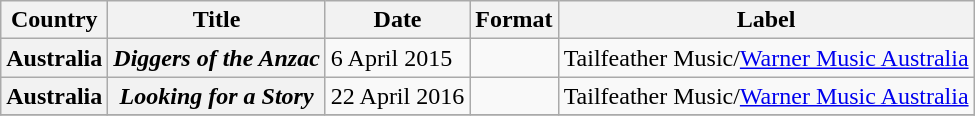<table class="wikitable plainrowheaders">
<tr>
<th scope="col">Country</th>
<th scope="col">Title</th>
<th scope="col">Date</th>
<th scope="col">Format</th>
<th scope="col">Label</th>
</tr>
<tr>
<th scope="row">Australia</th>
<th scope="row"><em>Diggers of the Anzac</em></th>
<td>6 April 2015</td>
<td></td>
<td>Tailfeather Music/<a href='#'>Warner Music Australia</a></td>
</tr>
<tr>
<th scope="row">Australia</th>
<th scope="row"><em>Looking for a Story</em></th>
<td>22 April 2016</td>
<td></td>
<td>Tailfeather Music/<a href='#'>Warner Music Australia</a></td>
</tr>
<tr>
</tr>
</table>
